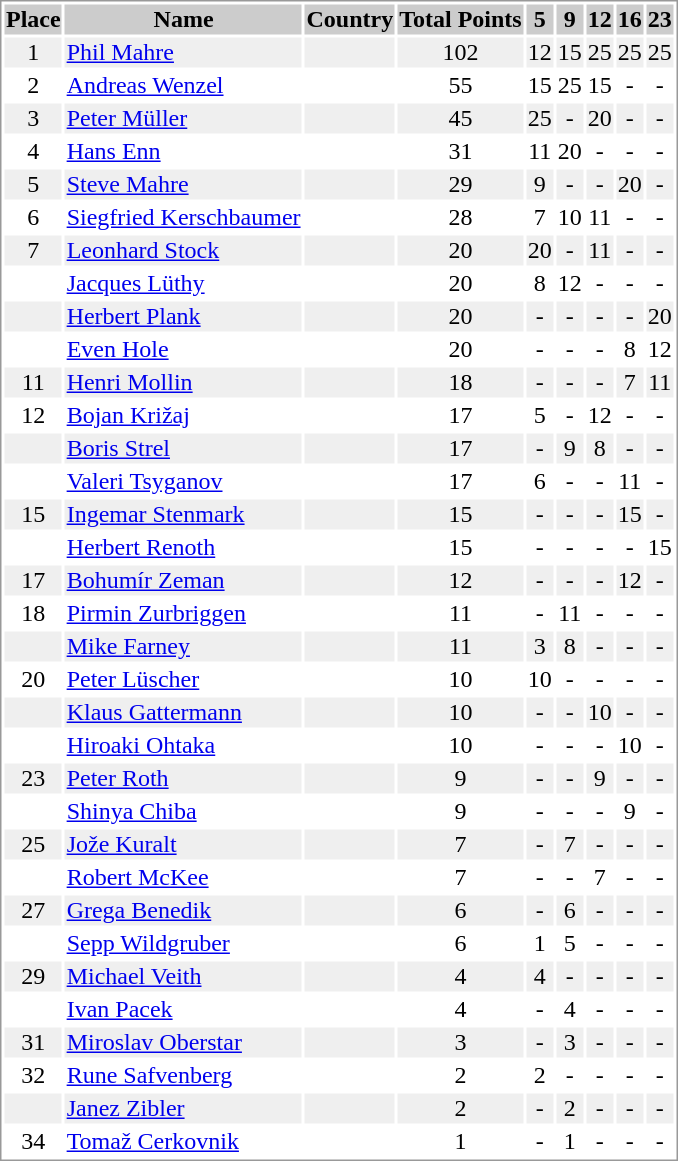<table border="0" style="border: 1px solid #999; background-color:#FFFFFF; text-align:center">
<tr align="center" bgcolor="#CCCCCC">
<th>Place</th>
<th>Name</th>
<th>Country</th>
<th>Total Points</th>
<th>5</th>
<th>9</th>
<th>12</th>
<th>16</th>
<th>23</th>
</tr>
<tr bgcolor="#EFEFEF">
<td>1</td>
<td align="left"><a href='#'>Phil Mahre</a></td>
<td align="left"></td>
<td>102</td>
<td>12</td>
<td>15</td>
<td>25</td>
<td>25</td>
<td>25</td>
</tr>
<tr>
<td>2</td>
<td align="left"><a href='#'>Andreas Wenzel</a></td>
<td align="left"></td>
<td>55</td>
<td>15</td>
<td>25</td>
<td>15</td>
<td>-</td>
<td>-</td>
</tr>
<tr bgcolor="#EFEFEF">
<td>3</td>
<td align="left"><a href='#'>Peter Müller</a></td>
<td align="left"></td>
<td>45</td>
<td>25</td>
<td>-</td>
<td>20</td>
<td>-</td>
<td>-</td>
</tr>
<tr>
<td>4</td>
<td align="left"><a href='#'>Hans Enn</a></td>
<td align="left"></td>
<td>31</td>
<td>11</td>
<td>20</td>
<td>-</td>
<td>-</td>
<td>-</td>
</tr>
<tr bgcolor="#EFEFEF">
<td>5</td>
<td align="left"><a href='#'>Steve Mahre</a></td>
<td align="left"></td>
<td>29</td>
<td>9</td>
<td>-</td>
<td>-</td>
<td>20</td>
<td>-</td>
</tr>
<tr>
<td>6</td>
<td align="left"><a href='#'>Siegfried Kerschbaumer</a></td>
<td align="left"></td>
<td>28</td>
<td>7</td>
<td>10</td>
<td>11</td>
<td>-</td>
<td>-</td>
</tr>
<tr bgcolor="#EFEFEF">
<td>7</td>
<td align="left"><a href='#'>Leonhard Stock</a></td>
<td align="left"></td>
<td>20</td>
<td>20</td>
<td>-</td>
<td>11</td>
<td>-</td>
<td>-</td>
</tr>
<tr>
<td></td>
<td align="left"><a href='#'>Jacques Lüthy</a></td>
<td align="left"></td>
<td>20</td>
<td>8</td>
<td>12</td>
<td>-</td>
<td>-</td>
<td>-</td>
</tr>
<tr bgcolor="#EFEFEF">
<td></td>
<td align="left"><a href='#'>Herbert Plank</a></td>
<td align="left"></td>
<td>20</td>
<td>-</td>
<td>-</td>
<td>-</td>
<td>-</td>
<td>20</td>
</tr>
<tr>
<td></td>
<td align="left"><a href='#'>Even Hole</a></td>
<td align="left"></td>
<td>20</td>
<td>-</td>
<td>-</td>
<td>-</td>
<td>8</td>
<td>12</td>
</tr>
<tr bgcolor="#EFEFEF">
<td>11</td>
<td align="left"><a href='#'>Henri Mollin</a></td>
<td align="left"></td>
<td>18</td>
<td>-</td>
<td>-</td>
<td>-</td>
<td>7</td>
<td>11</td>
</tr>
<tr>
<td>12</td>
<td align="left"><a href='#'>Bojan Križaj</a></td>
<td align="left"></td>
<td>17</td>
<td>5</td>
<td>-</td>
<td>12</td>
<td>-</td>
<td>-</td>
</tr>
<tr bgcolor="#EFEFEF">
<td></td>
<td align="left"><a href='#'>Boris Strel</a></td>
<td align="left"></td>
<td>17</td>
<td>-</td>
<td>9</td>
<td>8</td>
<td>-</td>
<td>-</td>
</tr>
<tr>
<td></td>
<td align="left"><a href='#'>Valeri Tsyganov</a></td>
<td align="left"></td>
<td>17</td>
<td>6</td>
<td>-</td>
<td>-</td>
<td>11</td>
<td>-</td>
</tr>
<tr bgcolor="#EFEFEF">
<td>15</td>
<td align="left"><a href='#'>Ingemar Stenmark</a></td>
<td align="left"></td>
<td>15</td>
<td>-</td>
<td>-</td>
<td>-</td>
<td>15</td>
<td>-</td>
</tr>
<tr>
<td></td>
<td align="left"><a href='#'>Herbert Renoth</a></td>
<td align="left"></td>
<td>15</td>
<td>-</td>
<td>-</td>
<td>-</td>
<td>-</td>
<td>15</td>
</tr>
<tr bgcolor="#EFEFEF">
<td>17</td>
<td align="left"><a href='#'>Bohumír Zeman</a></td>
<td align="left"></td>
<td>12</td>
<td>-</td>
<td>-</td>
<td>-</td>
<td>12</td>
<td>-</td>
</tr>
<tr>
<td>18</td>
<td align="left"><a href='#'>Pirmin Zurbriggen</a></td>
<td align="left"></td>
<td>11</td>
<td>-</td>
<td>11</td>
<td>-</td>
<td>-</td>
<td>-</td>
</tr>
<tr bgcolor="#EFEFEF">
<td></td>
<td align="left"><a href='#'>Mike Farney</a></td>
<td align="left"></td>
<td>11</td>
<td>3</td>
<td>8</td>
<td>-</td>
<td>-</td>
<td>-</td>
</tr>
<tr>
<td>20</td>
<td align="left"><a href='#'>Peter Lüscher</a></td>
<td align="left"></td>
<td>10</td>
<td>10</td>
<td>-</td>
<td>-</td>
<td>-</td>
<td>-</td>
</tr>
<tr bgcolor="#EFEFEF">
<td></td>
<td align="left"><a href='#'>Klaus Gattermann</a></td>
<td align="left"></td>
<td>10</td>
<td>-</td>
<td>-</td>
<td>10</td>
<td>-</td>
<td>-</td>
</tr>
<tr>
<td></td>
<td align="left"><a href='#'>Hiroaki Ohtaka</a></td>
<td align="left"></td>
<td>10</td>
<td>-</td>
<td>-</td>
<td>-</td>
<td>10</td>
<td>-</td>
</tr>
<tr bgcolor="#EFEFEF">
<td>23</td>
<td align="left"><a href='#'>Peter Roth</a></td>
<td align="left"></td>
<td>9</td>
<td>-</td>
<td>-</td>
<td>9</td>
<td>-</td>
<td>-</td>
</tr>
<tr>
<td></td>
<td align="left"><a href='#'>Shinya Chiba</a></td>
<td align="left"></td>
<td>9</td>
<td>-</td>
<td>-</td>
<td>-</td>
<td>9</td>
<td>-</td>
</tr>
<tr bgcolor="#EFEFEF">
<td>25</td>
<td align="left"><a href='#'>Jože Kuralt</a></td>
<td align="left"></td>
<td>7</td>
<td>-</td>
<td>7</td>
<td>-</td>
<td>-</td>
<td>-</td>
</tr>
<tr>
<td></td>
<td align="left"><a href='#'>Robert McKee</a></td>
<td align="left"></td>
<td>7</td>
<td>-</td>
<td>-</td>
<td>7</td>
<td>-</td>
<td>-</td>
</tr>
<tr bgcolor="#EFEFEF">
<td>27</td>
<td align="left"><a href='#'>Grega Benedik</a></td>
<td align="left"></td>
<td>6</td>
<td>-</td>
<td>6</td>
<td>-</td>
<td>-</td>
<td>-</td>
</tr>
<tr>
<td></td>
<td align="left"><a href='#'>Sepp Wildgruber</a></td>
<td align="left"></td>
<td>6</td>
<td>1</td>
<td>5</td>
<td>-</td>
<td>-</td>
<td>-</td>
</tr>
<tr bgcolor="#EFEFEF">
<td>29</td>
<td align="left"><a href='#'>Michael Veith</a></td>
<td align="left"></td>
<td>4</td>
<td>4</td>
<td>-</td>
<td>-</td>
<td>-</td>
<td>-</td>
</tr>
<tr>
<td></td>
<td align="left"><a href='#'>Ivan Pacek</a></td>
<td align="left"></td>
<td>4</td>
<td>-</td>
<td>4</td>
<td>-</td>
<td>-</td>
<td>-</td>
</tr>
<tr bgcolor="#EFEFEF">
<td>31</td>
<td align="left"><a href='#'>Miroslav Oberstar</a></td>
<td align="left"></td>
<td>3</td>
<td>-</td>
<td>3</td>
<td>-</td>
<td>-</td>
<td>-</td>
</tr>
<tr>
<td>32</td>
<td align="left"><a href='#'>Rune Safvenberg</a></td>
<td align="left"></td>
<td>2</td>
<td>2</td>
<td>-</td>
<td>-</td>
<td>-</td>
<td>-</td>
</tr>
<tr bgcolor="#EFEFEF">
<td></td>
<td align="left"><a href='#'>Janez Zibler</a></td>
<td align="left"></td>
<td>2</td>
<td>-</td>
<td>2</td>
<td>-</td>
<td>-</td>
<td>-</td>
</tr>
<tr>
<td>34</td>
<td align="left"><a href='#'>Tomaž Cerkovnik</a></td>
<td align="left"></td>
<td>1</td>
<td>-</td>
<td>1</td>
<td>-</td>
<td>-</td>
<td>-</td>
</tr>
</table>
